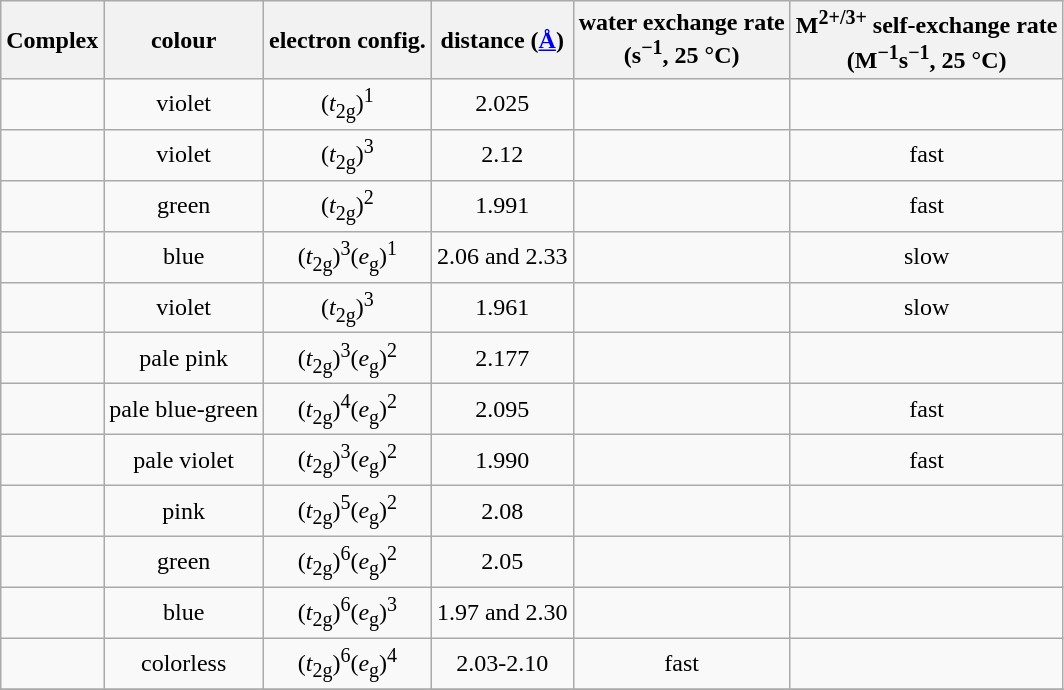<table class="wikitable" style="text-align:center">
<tr>
<th>Complex</th>
<th>colour</th>
<th>electron config.</th>
<th> distance (<a href='#'>Å</a>)</th>
<th>water exchange rate<br>(s<sup>−1</sup>, 25 °C)</th>
<th>M<sup>2+/3+</sup> self-exchange rate<br>(M<sup>−1</sup>s<sup>−1</sup>, 25 °C)</th>
</tr>
<tr>
<td></td>
<td>violet</td>
<td>(<em>t</em><sub>2g</sub>)<sup>1</sup></td>
<td>2.025</td>
<td></td>
<td></td>
</tr>
<tr>
<td><a href='#'></a></td>
<td>violet</td>
<td>(<em>t</em><sub>2g</sub>)<sup>3</sup></td>
<td>2.12</td>
<td></td>
<td>fast</td>
</tr>
<tr>
<td><a href='#'></a></td>
<td>green</td>
<td>(<em>t</em><sub>2g</sub>)<sup>2</sup></td>
<td>1.991</td>
<td></td>
<td>fast</td>
</tr>
<tr>
<td><a href='#'></a></td>
<td>blue</td>
<td>(<em>t</em><sub>2g</sub>)<sup>3</sup>(<em>e</em><sub>g</sub>)<sup>1</sup></td>
<td>2.06 and 2.33</td>
<td></td>
<td>slow</td>
</tr>
<tr>
<td><a href='#'></a></td>
<td>violet</td>
<td>(<em>t</em><sub>2g</sub>)<sup>3</sup></td>
<td>1.961</td>
<td></td>
<td>slow</td>
</tr>
<tr>
<td><a href='#'></a></td>
<td>pale pink</td>
<td>(<em>t</em><sub>2g</sub>)<sup>3</sup>(<em>e</em><sub>g</sub>)<sup>2</sup></td>
<td>2.177</td>
<td></td>
<td></td>
</tr>
<tr>
<td><a href='#'></a></td>
<td>pale blue-green</td>
<td>(<em>t</em><sub>2g</sub>)<sup>4</sup>(<em>e</em><sub>g</sub>)<sup>2</sup></td>
<td>2.095</td>
<td></td>
<td>fast</td>
</tr>
<tr>
<td><a href='#'></a></td>
<td>pale violet</td>
<td>(<em>t</em><sub>2g</sub>)<sup>3</sup>(<em>e</em><sub>g</sub>)<sup>2</sup></td>
<td>1.990</td>
<td></td>
<td>fast</td>
</tr>
<tr>
<td><a href='#'></a></td>
<td>pink</td>
<td>(<em>t</em><sub>2g</sub>)<sup>5</sup>(<em>e</em><sub>g</sub>)<sup>2</sup></td>
<td>2.08</td>
<td></td>
<td></td>
</tr>
<tr>
<td><a href='#'></a></td>
<td>green</td>
<td>(<em>t</em><sub>2g</sub>)<sup>6</sup>(<em>e</em><sub>g</sub>)<sup>2</sup></td>
<td>2.05</td>
<td></td>
<td></td>
</tr>
<tr>
<td><a href='#'></a></td>
<td>blue</td>
<td>(<em>t</em><sub>2g</sub>)<sup>6</sup>(<em>e</em><sub>g</sub>)<sup>3</sup></td>
<td>1.97 and 2.30</td>
<td></td>
<td></td>
</tr>
<tr>
<td><a href='#'></a></td>
<td>colorless</td>
<td>(<em>t</em><sub>2g</sub>)<sup>6</sup>(<em>e</em><sub>g</sub>)<sup>4</sup></td>
<td>2.03-2.10</td>
<td>fast</td>
<td></td>
</tr>
<tr>
</tr>
</table>
